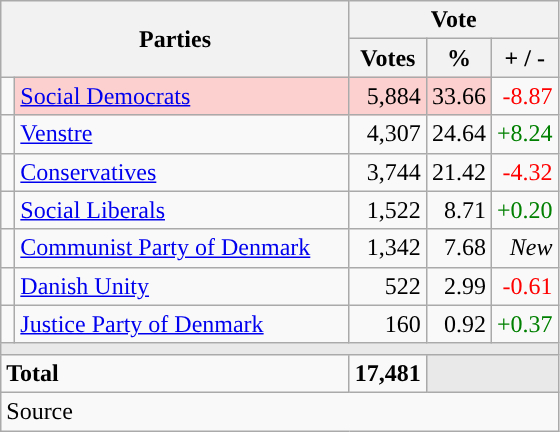<table class="wikitable" style="text-align:right;">
<tr>
<th style="text-align:centre;" rowspan="2" colspan="2" width="225">Parties</th>
<th colspan="3">Vote</th>
</tr>
<tr>
<th width="15">Votes</th>
<th width="15">%</th>
<th width="15">+ / -</th>
</tr>
<tr>
<td width="2" style="color:inherit;background:"></td>
<td bgcolor=#fbd0ce  align="left"><a href='#'>Social Democrats</a></td>
<td bgcolor=#fbd0ce>5,884</td>
<td bgcolor=#fbd0ce>33.66</td>
<td style=color:red;>-8.87</td>
</tr>
<tr>
<td width="2" style="color:inherit;background:"></td>
<td align="left"><a href='#'>Venstre</a></td>
<td>4,307</td>
<td>24.64</td>
<td style=color:green;>+8.24</td>
</tr>
<tr>
<td width="2" style="color:inherit;background:"></td>
<td align="left"><a href='#'>Conservatives</a></td>
<td>3,744</td>
<td>21.42</td>
<td style=color:red;>-4.32</td>
</tr>
<tr>
<td width="2" style="color:inherit;background:"></td>
<td align="left"><a href='#'>Social Liberals</a></td>
<td>1,522</td>
<td>8.71</td>
<td style=color:green;>+0.20</td>
</tr>
<tr>
<td width="2" style="color:inherit;background:"></td>
<td align="left"><a href='#'>Communist Party of Denmark</a></td>
<td>1,342</td>
<td>7.68</td>
<td><em>New</em></td>
</tr>
<tr>
<td width="2" style="color:inherit;background:"></td>
<td align="left"><a href='#'>Danish Unity</a></td>
<td>522</td>
<td>2.99</td>
<td style=color:red;>-0.61</td>
</tr>
<tr>
<td width="2" style="color:inherit;background:"></td>
<td align="left"><a href='#'>Justice Party of Denmark</a></td>
<td>160</td>
<td>0.92</td>
<td style=color:green;>+0.37</td>
</tr>
<tr>
<td colspan="7" bgcolor="#E9E9E9"></td>
</tr>
<tr>
<td align="left" colspan="2"><strong>Total</strong></td>
<td><strong>17,481</strong></td>
<td bgcolor="#E9E9E9" colspan="2"></td>
</tr>
<tr>
<td align="left" colspan="6">Source</td>
</tr>
</table>
